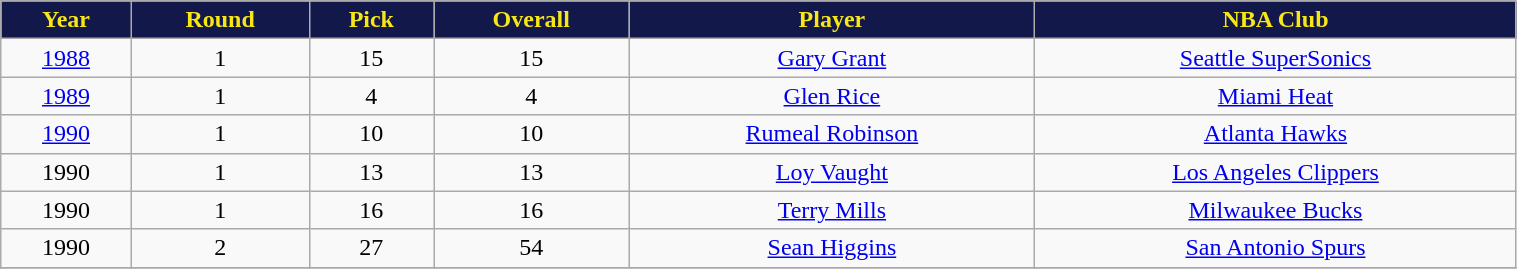<table class="wikitable" width="80%">
<tr align="center"  style="background:#121849;color:#F8E616;">
<td><strong>Year</strong></td>
<td><strong>Round</strong></td>
<td><strong>Pick</strong></td>
<td><strong>Overall</strong></td>
<td><strong>Player</strong></td>
<td><strong>NBA Club</strong></td>
</tr>
<tr align="center" bgcolor="">
<td><a href='#'>1988</a></td>
<td>1</td>
<td>15</td>
<td>15</td>
<td><a href='#'>Gary Grant</a></td>
<td><a href='#'>Seattle SuperSonics</a></td>
</tr>
<tr align="center" bgcolor="">
<td><a href='#'>1989</a></td>
<td>1</td>
<td>4</td>
<td>4</td>
<td><a href='#'>Glen Rice</a></td>
<td><a href='#'>Miami Heat</a></td>
</tr>
<tr align="center" bgcolor="">
<td><a href='#'>1990</a></td>
<td>1</td>
<td>10</td>
<td>10</td>
<td><a href='#'>Rumeal Robinson</a></td>
<td><a href='#'>Atlanta Hawks</a></td>
</tr>
<tr align="center" bgcolor="">
<td>1990</td>
<td>1</td>
<td>13</td>
<td>13</td>
<td><a href='#'>Loy Vaught</a></td>
<td><a href='#'>Los Angeles Clippers</a></td>
</tr>
<tr align="center" bgcolor="">
<td>1990</td>
<td>1</td>
<td>16</td>
<td>16</td>
<td><a href='#'>Terry Mills</a></td>
<td><a href='#'>Milwaukee Bucks</a></td>
</tr>
<tr align="center" bgcolor="">
<td>1990</td>
<td>2</td>
<td>27</td>
<td>54</td>
<td><a href='#'>Sean Higgins</a></td>
<td><a href='#'>San Antonio Spurs</a></td>
</tr>
<tr align="center" bgcolor="">
</tr>
</table>
